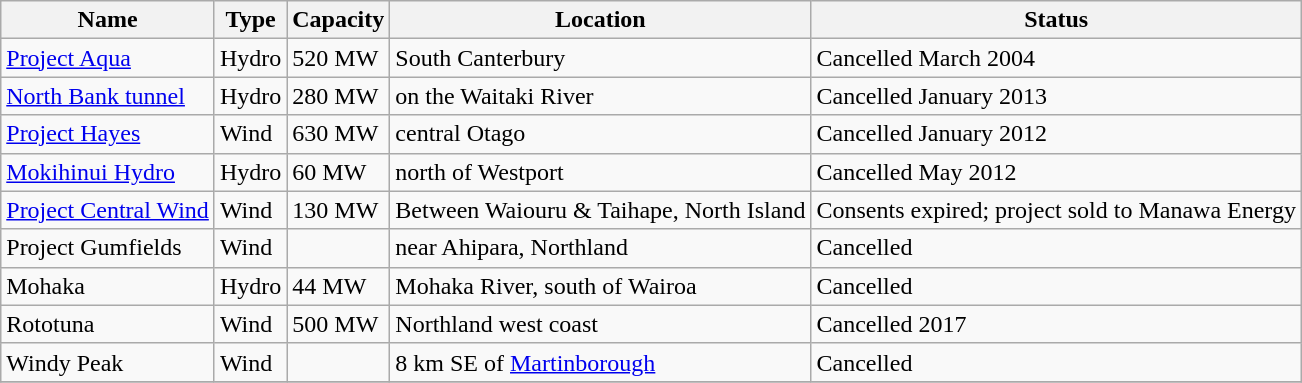<table class="wikitable" align="center">
<tr>
<th>Name</th>
<th>Type</th>
<th>Capacity</th>
<th>Location</th>
<th>Status</th>
</tr>
<tr>
<td><a href='#'>Project Aqua</a></td>
<td>Hydro</td>
<td>520 MW</td>
<td>South Canterbury</td>
<td>Cancelled March 2004</td>
</tr>
<tr>
<td><a href='#'>North Bank tunnel</a></td>
<td>Hydro</td>
<td>280 MW</td>
<td>on the Waitaki River</td>
<td>Cancelled January 2013</td>
</tr>
<tr>
<td><a href='#'>Project Hayes</a></td>
<td>Wind</td>
<td>630 MW</td>
<td>central Otago</td>
<td>Cancelled January 2012</td>
</tr>
<tr>
<td><a href='#'>Mokihinui Hydro</a></td>
<td>Hydro</td>
<td>60 MW</td>
<td>north of Westport</td>
<td>Cancelled May 2012</td>
</tr>
<tr>
<td><a href='#'>Project Central Wind</a></td>
<td>Wind</td>
<td>130 MW</td>
<td>Between Waiouru & Taihape, North Island</td>
<td>Consents expired; project sold to Manawa Energy</td>
</tr>
<tr>
<td>Project Gumfields</td>
<td>Wind</td>
<td></td>
<td>near Ahipara, Northland</td>
<td>Cancelled</td>
</tr>
<tr>
<td>Mohaka</td>
<td>Hydro</td>
<td>44 MW</td>
<td>Mohaka River, south of Wairoa</td>
<td>Cancelled</td>
</tr>
<tr>
<td>Rototuna</td>
<td>Wind</td>
<td>500 MW</td>
<td>Northland west coast</td>
<td>Cancelled 2017</td>
</tr>
<tr>
<td>Windy Peak</td>
<td>Wind</td>
<td></td>
<td>8 km SE of <a href='#'>Martinborough</a></td>
<td>Cancelled</td>
</tr>
<tr>
</tr>
</table>
